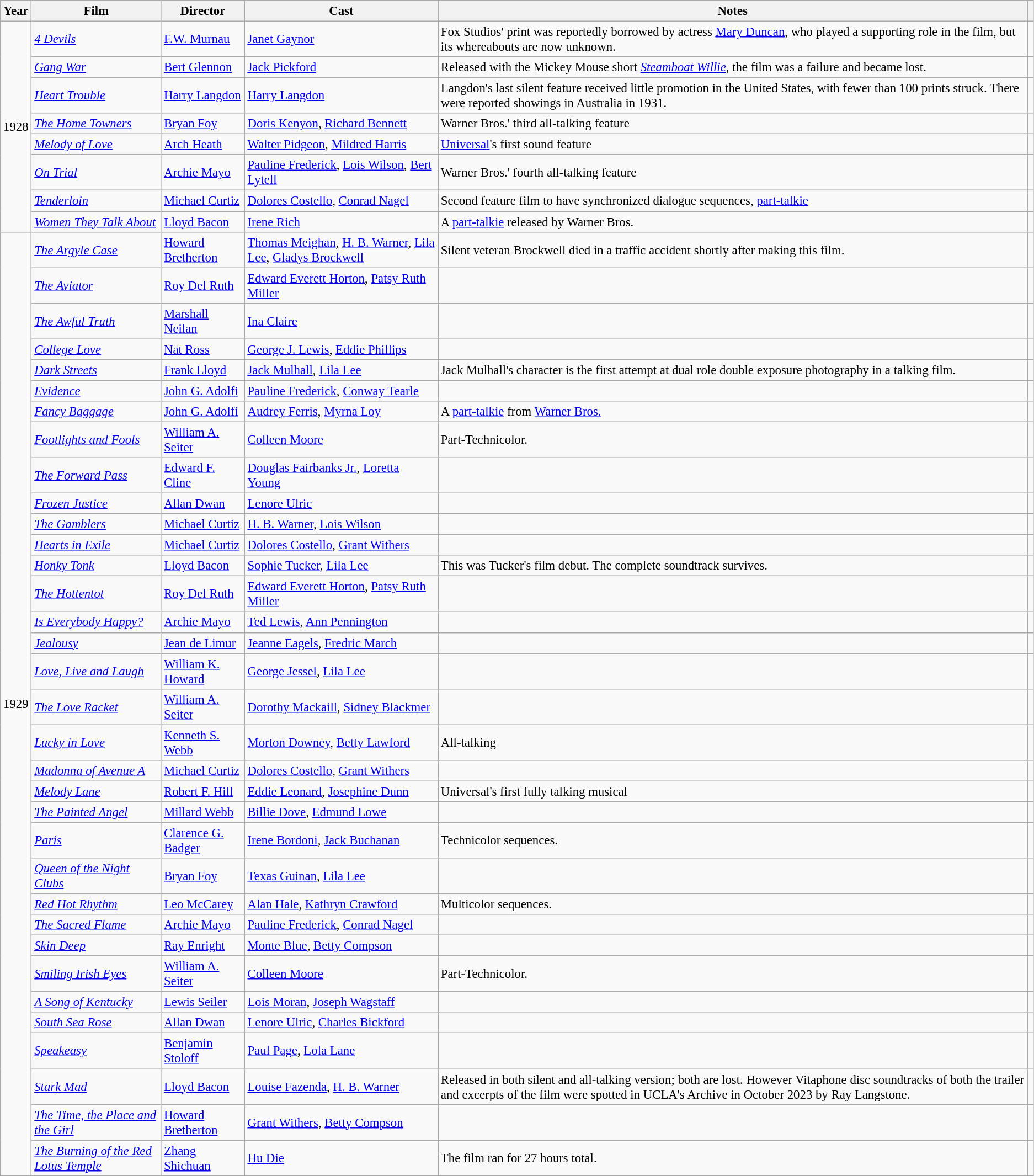<table class="wikitable sortable" style="font-size:95%">
<tr>
<th>Year</th>
<th>Film</th>
<th>Director</th>
<th>Cast</th>
<th>Notes</th>
<th class="unsortable"></th>
</tr>
<tr>
<td rowspan="8">1928</td>
<td><em><a href='#'>4 Devils</a></em></td>
<td><a href='#'>F.W. Murnau</a></td>
<td><a href='#'>Janet Gaynor</a></td>
<td>Fox Studios' print was reportedly borrowed by actress <a href='#'>Mary Duncan</a>, who played a supporting role in the film, but its whereabouts are now unknown.</td>
<td></td>
</tr>
<tr>
<td><em><a href='#'>Gang War</a></em></td>
<td><a href='#'>Bert Glennon</a></td>
<td><a href='#'>Jack Pickford</a></td>
<td>Released with the Mickey Mouse short <em><a href='#'>Steamboat Willie</a></em>, the film was a failure and became lost.</td>
</tr>
<tr>
<td><em><a href='#'>Heart Trouble</a></em></td>
<td><a href='#'>Harry Langdon</a></td>
<td><a href='#'>Harry Langdon</a></td>
<td>Langdon's last silent feature received little promotion in the United States, with fewer than 100 prints struck.  There were reported showings in Australia in 1931.</td>
<td></td>
</tr>
<tr>
<td><em><a href='#'>The Home Towners</a></em></td>
<td><a href='#'>Bryan Foy</a></td>
<td><a href='#'>Doris Kenyon</a>, <a href='#'>Richard Bennett</a></td>
<td>Warner Bros.' third all-talking feature</td>
<td></td>
</tr>
<tr>
<td><em><a href='#'> Melody of Love</a></em></td>
<td><a href='#'>Arch Heath</a></td>
<td><a href='#'>Walter Pidgeon</a>, <a href='#'>Mildred Harris</a></td>
<td><a href='#'>Universal</a>'s first sound feature</td>
<td></td>
</tr>
<tr>
<td><em><a href='#'>On Trial</a></em></td>
<td><a href='#'>Archie Mayo</a></td>
<td><a href='#'>Pauline Frederick</a>, <a href='#'>Lois Wilson</a>, <a href='#'>Bert Lytell</a></td>
<td>Warner Bros.' fourth all-talking feature</td>
<td></td>
</tr>
<tr>
<td><em><a href='#'>Tenderloin</a></em></td>
<td><a href='#'>Michael Curtiz</a></td>
<td><a href='#'>Dolores Costello</a>, <a href='#'>Conrad Nagel</a></td>
<td>Second feature film to have synchronized dialogue sequences, <a href='#'>part-talkie</a></td>
<td></td>
</tr>
<tr>
<td><em><a href='#'>Women They Talk About</a></em></td>
<td><a href='#'>Lloyd Bacon</a></td>
<td><a href='#'>Irene Rich</a></td>
<td>A <a href='#'>part-talkie</a> released by Warner Bros.</td>
<td></td>
</tr>
<tr>
<td rowspan="34">1929</td>
<td><em><a href='#'>The Argyle Case</a></em></td>
<td><a href='#'>Howard Bretherton</a></td>
<td><a href='#'>Thomas Meighan</a>, <a href='#'>H. B. Warner</a>, <a href='#'>Lila Lee</a>, <a href='#'>Gladys Brockwell</a></td>
<td>Silent veteran Brockwell died in a traffic accident shortly after making this film.</td>
<td></td>
</tr>
<tr>
<td><em><a href='#'>The Aviator</a></em></td>
<td><a href='#'>Roy Del Ruth</a></td>
<td><a href='#'>Edward Everett Horton</a>, <a href='#'>Patsy Ruth Miller</a></td>
<td></td>
<td></td>
</tr>
<tr>
<td><em><a href='#'>The Awful Truth</a></em></td>
<td><a href='#'>Marshall Neilan</a></td>
<td><a href='#'>Ina Claire</a></td>
<td></td>
<td></td>
</tr>
<tr>
<td><em><a href='#'>College Love</a></em></td>
<td><a href='#'>Nat Ross</a></td>
<td><a href='#'>George J. Lewis</a>, <a href='#'>Eddie Phillips</a></td>
<td></td>
<td></td>
</tr>
<tr>
<td><em><a href='#'>Dark Streets</a></em></td>
<td><a href='#'>Frank Lloyd</a></td>
<td><a href='#'>Jack Mulhall</a>, <a href='#'>Lila Lee</a></td>
<td>Jack Mulhall's character is the first attempt at dual role double exposure photography in a talking film.</td>
<td></td>
</tr>
<tr>
<td><em><a href='#'>Evidence</a></em></td>
<td><a href='#'>John G. Adolfi</a></td>
<td><a href='#'>Pauline Frederick</a>, <a href='#'>Conway Tearle</a></td>
<td></td>
<td></td>
</tr>
<tr>
<td><em><a href='#'>Fancy Baggage</a></em></td>
<td><a href='#'>John G. Adolfi</a></td>
<td><a href='#'>Audrey Ferris</a>, <a href='#'>Myrna Loy</a></td>
<td>A <a href='#'>part-talkie</a> from <a href='#'>Warner Bros.</a></td>
<td></td>
</tr>
<tr>
<td><em><a href='#'>Footlights and Fools</a></em></td>
<td><a href='#'>William A. Seiter</a></td>
<td><a href='#'>Colleen Moore</a></td>
<td>Part-Technicolor.</td>
<td></td>
</tr>
<tr>
<td><em><a href='#'>The Forward Pass</a></em></td>
<td><a href='#'>Edward F. Cline</a></td>
<td><a href='#'>Douglas Fairbanks Jr.</a>, <a href='#'>Loretta Young</a></td>
<td></td>
<td></td>
</tr>
<tr>
<td><em><a href='#'>Frozen Justice</a></em></td>
<td><a href='#'>Allan Dwan</a></td>
<td><a href='#'>Lenore Ulric</a></td>
<td></td>
<td></td>
</tr>
<tr>
<td><em><a href='#'>The Gamblers</a></em></td>
<td><a href='#'>Michael Curtiz</a></td>
<td><a href='#'>H. B. Warner</a>, <a href='#'>Lois Wilson</a></td>
<td></td>
<td></td>
</tr>
<tr>
<td><em><a href='#'>Hearts in Exile</a></em></td>
<td><a href='#'>Michael Curtiz</a></td>
<td><a href='#'>Dolores Costello</a>, <a href='#'>Grant Withers</a></td>
<td></td>
<td></td>
</tr>
<tr>
<td><em><a href='#'>Honky Tonk</a></em></td>
<td><a href='#'>Lloyd Bacon</a></td>
<td><a href='#'>Sophie Tucker</a>, <a href='#'>Lila Lee</a></td>
<td>This was Tucker's film debut. The complete soundtrack survives.</td>
<td></td>
</tr>
<tr>
<td><em><a href='#'>The Hottentot</a></em></td>
<td><a href='#'>Roy Del Ruth</a></td>
<td><a href='#'>Edward Everett Horton</a>, <a href='#'>Patsy Ruth Miller</a></td>
<td></td>
<td></td>
</tr>
<tr>
<td><em><a href='#'>Is Everybody Happy?</a></em></td>
<td><a href='#'>Archie Mayo</a></td>
<td><a href='#'>Ted Lewis</a>, <a href='#'>Ann Pennington</a></td>
<td></td>
<td></td>
</tr>
<tr>
<td><em><a href='#'>Jealousy</a></em></td>
<td><a href='#'>Jean de Limur</a></td>
<td><a href='#'>Jeanne Eagels</a>, <a href='#'>Fredric March</a></td>
<td></td>
<td></td>
</tr>
<tr>
<td><em><a href='#'>Love, Live and Laugh</a></em></td>
<td><a href='#'>William K. Howard</a></td>
<td><a href='#'>George Jessel</a>, <a href='#'>Lila Lee</a></td>
<td></td>
<td></td>
</tr>
<tr>
<td><em><a href='#'>The Love Racket</a></em></td>
<td><a href='#'>William A. Seiter</a></td>
<td><a href='#'>Dorothy Mackaill</a>, <a href='#'>Sidney Blackmer</a></td>
<td></td>
<td></td>
</tr>
<tr>
<td><em><a href='#'>Lucky in Love</a></em></td>
<td><a href='#'>Kenneth S. Webb</a></td>
<td><a href='#'>Morton Downey</a>, <a href='#'>Betty Lawford</a></td>
<td>All-talking</td>
<td></td>
</tr>
<tr>
<td><em><a href='#'>Madonna of Avenue A</a></em></td>
<td><a href='#'>Michael Curtiz</a></td>
<td><a href='#'>Dolores Costello</a>, <a href='#'>Grant Withers</a></td>
<td></td>
<td></td>
</tr>
<tr>
<td><em><a href='#'>Melody Lane</a></em></td>
<td><a href='#'>Robert F. Hill</a></td>
<td><a href='#'>Eddie Leonard</a>, <a href='#'>Josephine Dunn</a></td>
<td>Universal's first fully talking musical</td>
<td></td>
</tr>
<tr>
<td><em><a href='#'>The Painted Angel</a></em></td>
<td><a href='#'>Millard Webb</a></td>
<td><a href='#'>Billie Dove</a>, <a href='#'>Edmund Lowe</a></td>
<td></td>
<td></td>
</tr>
<tr>
<td><em><a href='#'>Paris</a></em></td>
<td><a href='#'>Clarence G. Badger</a></td>
<td><a href='#'>Irene Bordoni</a>, <a href='#'>Jack Buchanan</a></td>
<td>Technicolor sequences.</td>
<td></td>
</tr>
<tr>
<td><em><a href='#'>Queen of the Night Clubs</a></em></td>
<td><a href='#'>Bryan Foy</a></td>
<td><a href='#'>Texas Guinan</a>, <a href='#'>Lila Lee</a></td>
<td></td>
<td></td>
</tr>
<tr>
<td><em><a href='#'>Red Hot Rhythm</a></em></td>
<td><a href='#'>Leo McCarey</a></td>
<td><a href='#'>Alan Hale</a>, <a href='#'>Kathryn Crawford</a></td>
<td>Multicolor sequences.</td>
<td></td>
</tr>
<tr>
<td><em><a href='#'>The Sacred Flame</a></em></td>
<td><a href='#'>Archie Mayo</a></td>
<td><a href='#'>Pauline Frederick</a>, <a href='#'>Conrad Nagel</a></td>
<td></td>
<td></td>
</tr>
<tr>
<td><em><a href='#'>Skin Deep</a></em></td>
<td><a href='#'>Ray Enright</a></td>
<td><a href='#'>Monte Blue</a>, <a href='#'>Betty Compson</a></td>
<td></td>
<td></td>
</tr>
<tr>
<td><em><a href='#'>Smiling Irish Eyes</a></em></td>
<td><a href='#'>William A. Seiter</a></td>
<td><a href='#'>Colleen Moore</a></td>
<td>Part-Technicolor.</td>
<td></td>
</tr>
<tr>
<td><em><a href='#'>A Song of Kentucky</a></em></td>
<td><a href='#'>Lewis Seiler</a></td>
<td><a href='#'>Lois Moran</a>, <a href='#'>Joseph Wagstaff</a></td>
<td></td>
<td></td>
</tr>
<tr>
<td><em><a href='#'>South Sea Rose</a></em></td>
<td><a href='#'>Allan Dwan</a></td>
<td><a href='#'>Lenore Ulric</a>, <a href='#'>Charles Bickford</a></td>
<td></td>
<td></td>
</tr>
<tr>
<td><em><a href='#'>Speakeasy</a></em></td>
<td><a href='#'>Benjamin Stoloff</a></td>
<td><a href='#'>Paul Page</a>, <a href='#'>Lola Lane</a></td>
<td></td>
<td></td>
</tr>
<tr>
<td><em><a href='#'>Stark Mad</a></em></td>
<td><a href='#'>Lloyd Bacon</a></td>
<td><a href='#'>Louise Fazenda</a>, <a href='#'>H. B. Warner</a></td>
<td>Released in both silent and all-talking version; both are lost. However Vitaphone disc soundtracks of both the trailer and excerpts of the film were spotted in UCLA's Archive in October 2023 by Ray Langstone.</td>
<td></td>
</tr>
<tr>
<td><em><a href='#'>The Time, the Place and the Girl</a></em></td>
<td><a href='#'>Howard Bretherton</a></td>
<td><a href='#'>Grant Withers</a>, <a href='#'>Betty Compson</a></td>
<td></td>
<td></td>
</tr>
<tr>
<td><em><a href='#'>The Burning of the Red Lotus Temple</a></em></td>
<td><a href='#'>Zhang Shichuan</a></td>
<td><a href='#'>Hu Die</a></td>
<td>The film ran for 27 hours total.</td>
<td></td>
</tr>
</table>
